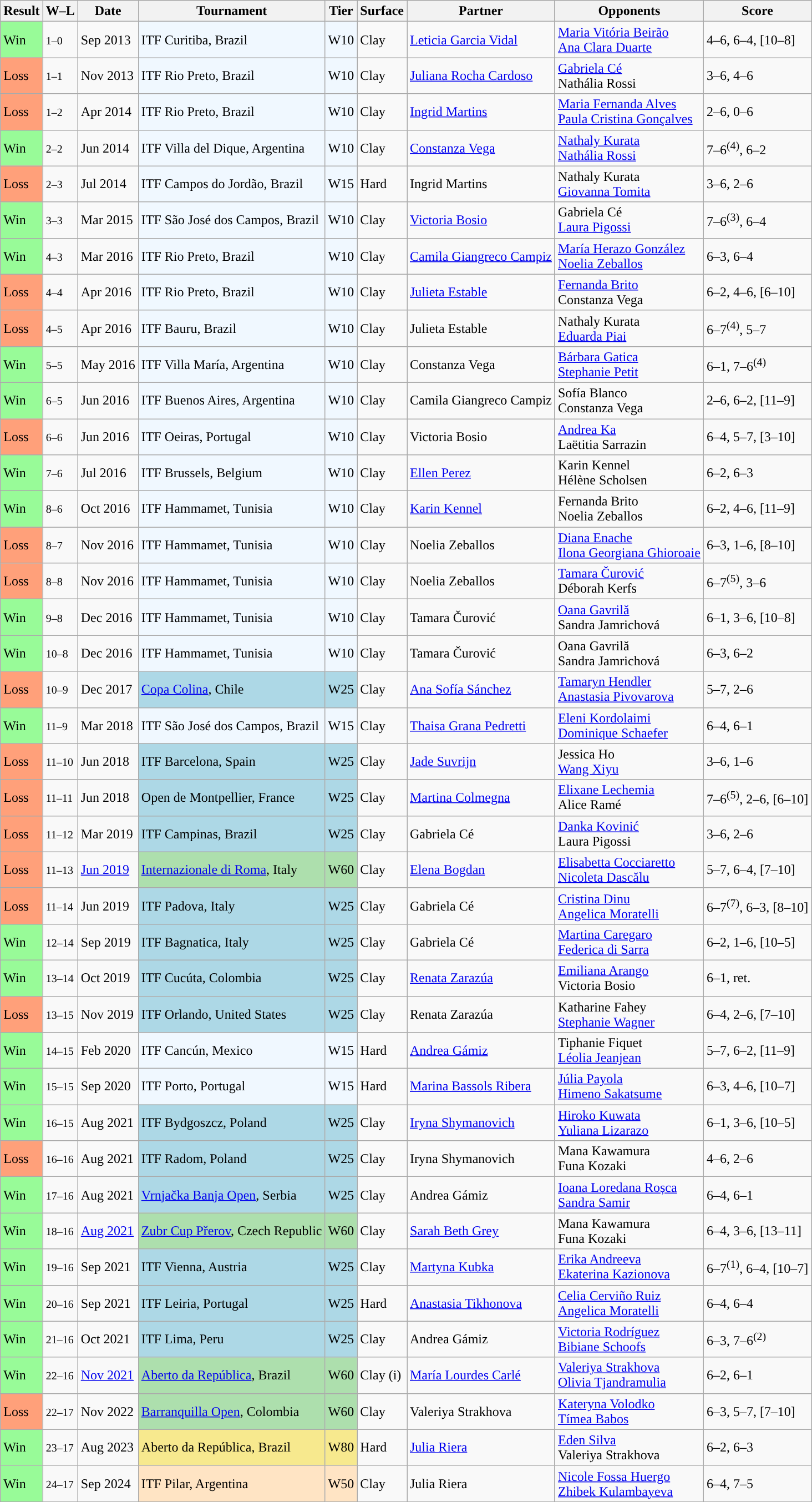<table class="sortable wikitable">
<tr>
<th>Result</th>
<th class="unsortable">W–L</th>
<th>Date</th>
<th>Tournament</th>
<th>Tier</th>
<th>Surface</th>
<th>Partner</th>
<th>Opponents</th>
<th class="unsortable">Score</th>
</tr>
<tr>
<td bgcolor="98FB98">Win</td>
<td><small>1–0</small></td>
<td>Sep 2013</td>
<td style="background:#f0f8ff;">ITF Curitiba, Brazil</td>
<td style="background:#f0f8ff;">W10</td>
<td>Clay</td>
<td> <a href='#'>Leticia Garcia Vidal</a></td>
<td> <a href='#'>Maria Vitória Beirão</a> <br>  <a href='#'>Ana Clara Duarte</a></td>
<td>4–6, 6–4, [10–8]</td>
</tr>
<tr>
<td style="background:#ffa07a;">Loss</td>
<td><small>1–1</small></td>
<td>Nov 2013</td>
<td style="background:#f0f8ff;">ITF Rio Preto, Brazil</td>
<td style="background:#f0f8ff;">W10</td>
<td>Clay</td>
<td> <a href='#'>Juliana Rocha Cardoso</a></td>
<td> <a href='#'>Gabriela Cé</a> <br>  Nathália Rossi</td>
<td>3–6, 4–6</td>
</tr>
<tr>
<td style="background:#ffa07a;">Loss</td>
<td><small>1–2</small></td>
<td>Apr 2014</td>
<td style="background:#f0f8ff;">ITF Rio Preto, Brazil</td>
<td style="background:#f0f8ff;">W10</td>
<td>Clay</td>
<td> <a href='#'>Ingrid Martins</a></td>
<td> <a href='#'>Maria Fernanda Alves</a> <br>  <a href='#'>Paula Cristina Gonçalves</a></td>
<td>2–6, 0–6</td>
</tr>
<tr>
<td bgcolor="98FB98">Win</td>
<td><small>2–2</small></td>
<td>Jun 2014</td>
<td style="background:#f0f8ff;">ITF Villa del Dique, Argentina</td>
<td style="background:#f0f8ff;">W10</td>
<td>Clay</td>
<td> <a href='#'>Constanza Vega</a></td>
<td> <a href='#'>Nathaly Kurata</a> <br>  <a href='#'>Nathália Rossi</a></td>
<td>7–6<sup>(4)</sup>, 6–2</td>
</tr>
<tr>
<td style="background:#ffa07a;">Loss</td>
<td><small>2–3</small></td>
<td>Jul 2014</td>
<td style="background:#f0f8ff;">ITF Campos do Jordão, Brazil</td>
<td style="background:#f0f8ff;">W15</td>
<td>Hard</td>
<td> Ingrid Martins</td>
<td> Nathaly Kurata <br>  <a href='#'>Giovanna Tomita</a></td>
<td>3–6, 2–6</td>
</tr>
<tr>
<td style="background:#98fb98;">Win</td>
<td><small>3–3</small></td>
<td>Mar 2015</td>
<td style="background:#f0f8ff;">ITF São José dos Campos, Brazil</td>
<td style="background:#f0f8ff;">W10</td>
<td>Clay</td>
<td> <a href='#'>Victoria Bosio</a></td>
<td> Gabriela Cé <br>  <a href='#'>Laura Pigossi</a></td>
<td>7–6<sup>(3)</sup>, 6–4</td>
</tr>
<tr>
<td style="background:#98fb98;">Win</td>
<td><small>4–3</small></td>
<td>Mar 2016</td>
<td style="background:#f0f8ff;">ITF Rio Preto, Brazil</td>
<td style="background:#f0f8ff;">W10</td>
<td>Clay</td>
<td> <a href='#'>Camila Giangreco Campiz</a></td>
<td> <a href='#'>María Herazo González</a> <br>  <a href='#'>Noelia Zeballos</a></td>
<td>6–3, 6–4</td>
</tr>
<tr>
<td style="background:#ffa07a;">Loss</td>
<td><small>4–4</small></td>
<td>Apr 2016</td>
<td style="background:#f0f8ff;">ITF Rio Preto, Brazil</td>
<td style="background:#f0f8ff;">W10</td>
<td>Clay</td>
<td> <a href='#'>Julieta Estable</a></td>
<td> <a href='#'>Fernanda Brito</a> <br>  Constanza Vega</td>
<td>6–2, 4–6, [6–10]</td>
</tr>
<tr>
<td style="background:#ffa07a;">Loss</td>
<td><small>4–5</small></td>
<td>Apr 2016</td>
<td style="background:#f0f8ff;">ITF Bauru, Brazil</td>
<td style="background:#f0f8ff;">W10</td>
<td>Clay</td>
<td> Julieta Estable</td>
<td> Nathaly Kurata <br>  <a href='#'>Eduarda Piai</a></td>
<td>6–7<sup>(4)</sup>, 5–7</td>
</tr>
<tr>
<td style="background:#98fb98;">Win</td>
<td><small>5–5</small></td>
<td>May 2016</td>
<td style="background:#f0f8ff;">ITF Villa María, Argentina</td>
<td style="background:#f0f8ff;">W10</td>
<td>Clay</td>
<td> Constanza Vega</td>
<td> <a href='#'>Bárbara Gatica</a> <br>  <a href='#'>Stephanie Petit</a></td>
<td>6–1, 7–6<sup>(4)</sup></td>
</tr>
<tr>
<td style="background:#98fb98;">Win</td>
<td><small>6–5</small></td>
<td>Jun 2016</td>
<td style="background:#f0f8ff;">ITF Buenos Aires, Argentina</td>
<td style="background:#f0f8ff;">W10</td>
<td>Clay</td>
<td> Camila Giangreco Campiz</td>
<td> Sofía Blanco <br>  Constanza Vega</td>
<td>2–6, 6–2, [11–9]</td>
</tr>
<tr>
<td style="background:#ffa07a;">Loss</td>
<td><small>6–6</small></td>
<td>Jun 2016</td>
<td style="background:#f0f8ff;">ITF Oeiras, Portugal</td>
<td style="background:#f0f8ff;">W10</td>
<td>Clay</td>
<td> Victoria Bosio</td>
<td> <a href='#'>Andrea Ka</a> <br>  Laëtitia Sarrazin</td>
<td>6–4, 5–7, [3–10]</td>
</tr>
<tr>
<td style="background:#98fb98;">Win</td>
<td><small>7–6</small></td>
<td>Jul 2016</td>
<td style="background:#f0f8ff;">ITF Brussels, Belgium</td>
<td style="background:#f0f8ff;">W10</td>
<td>Clay</td>
<td> <a href='#'>Ellen Perez</a></td>
<td> Karin Kennel <br>  Hélène Scholsen</td>
<td>6–2, 6–3</td>
</tr>
<tr>
<td style="background:#98fb98;">Win</td>
<td><small>8–6</small></td>
<td>Oct 2016</td>
<td style="background:#f0f8ff;">ITF Hammamet, Tunisia</td>
<td style="background:#f0f8ff;">W10</td>
<td>Clay</td>
<td> <a href='#'>Karin Kennel</a></td>
<td> Fernanda Brito <br>  Noelia Zeballos</td>
<td>6–2, 4–6, [11–9]</td>
</tr>
<tr>
<td style="background:#ffa07a;">Loss</td>
<td><small>8–7</small></td>
<td>Nov 2016</td>
<td style="background:#f0f8ff;">ITF Hammamet, Tunisia</td>
<td style="background:#f0f8ff;">W10</td>
<td>Clay</td>
<td> Noelia Zeballos</td>
<td> <a href='#'>Diana Enache</a> <br>  <a href='#'>Ilona Georgiana Ghioroaie</a></td>
<td>6–3, 1–6, [8–10]</td>
</tr>
<tr>
<td style="background:#ffa07a;">Loss</td>
<td><small>8–8</small></td>
<td>Nov 2016</td>
<td style="background:#f0f8ff;">ITF Hammamet, Tunisia</td>
<td style="background:#f0f8ff;">W10</td>
<td>Clay</td>
<td> Noelia Zeballos</td>
<td> <a href='#'>Tamara Čurović</a> <br>  Déborah Kerfs</td>
<td>6–7<sup>(5)</sup>, 3–6</td>
</tr>
<tr>
<td style="background:#98fb98;">Win</td>
<td><small>9–8</small></td>
<td>Dec 2016</td>
<td style="background:#f0f8ff;">ITF Hammamet, Tunisia</td>
<td style="background:#f0f8ff;">W10</td>
<td>Clay</td>
<td> Tamara Čurović</td>
<td> <a href='#'>Oana Gavrilă</a> <br>  Sandra Jamrichová</td>
<td>6–1, 3–6, [10–8]</td>
</tr>
<tr>
<td style="background:#98fb98;">Win</td>
<td><small>10–8</small></td>
<td>Dec 2016</td>
<td style="background:#f0f8ff;">ITF Hammamet, Tunisia</td>
<td style="background:#f0f8ff;">W10</td>
<td>Clay</td>
<td> Tamara Čurović</td>
<td> Oana Gavrilă <br>  Sandra Jamrichová</td>
<td>6–3, 6–2</td>
</tr>
<tr>
<td style="background:#ffa07a;">Loss</td>
<td><small>10–9</small></td>
<td>Dec 2017</td>
<td style="background:lightblue;"><a href='#'>Copa Colina</a>, Chile</td>
<td style="background:lightblue;">W25</td>
<td>Clay</td>
<td> <a href='#'>Ana Sofía Sánchez</a></td>
<td> <a href='#'>Tamaryn Hendler</a> <br>  <a href='#'>Anastasia Pivovarova</a></td>
<td>5–7, 2–6</td>
</tr>
<tr>
<td style="background:#98fb98;">Win</td>
<td><small>11–9</small></td>
<td>Mar 2018</td>
<td style="background:#f0f8ff;">ITF São José dos Campos, Brazil</td>
<td style="background:#f0f8ff;">W15</td>
<td>Clay</td>
<td> <a href='#'>Thaisa Grana Pedretti</a></td>
<td> <a href='#'>Eleni Kordolaimi</a> <br>  <a href='#'>Dominique Schaefer</a></td>
<td>6–4, 6–1</td>
</tr>
<tr>
<td style="background:#ffa07a;">Loss</td>
<td><small>11–10</small></td>
<td>Jun 2018</td>
<td style="background:lightblue;">ITF Barcelona, Spain</td>
<td style="background:lightblue;">W25</td>
<td>Clay</td>
<td> <a href='#'>Jade Suvrijn</a></td>
<td> Jessica Ho <br>  <a href='#'>Wang Xiyu</a></td>
<td>3–6, 1–6</td>
</tr>
<tr>
<td style="background:#ffa07a;">Loss</td>
<td><small>11–11</small></td>
<td>Jun 2018</td>
<td style="background:lightblue;">Open de Montpellier, France</td>
<td style="background:lightblue;">W25</td>
<td>Clay</td>
<td> <a href='#'>Martina Colmegna</a></td>
<td> <a href='#'>Elixane Lechemia</a> <br>  Alice Ramé</td>
<td>7–6<sup>(5)</sup>, 2–6, [6–10]</td>
</tr>
<tr>
<td style="background:#ffa07a;">Loss</td>
<td><small>11–12</small></td>
<td>Mar 2019</td>
<td style="background:lightblue;">ITF Campinas, Brazil</td>
<td style="background:lightblue;">W25</td>
<td>Clay</td>
<td> Gabriela Cé</td>
<td> <a href='#'>Danka Kovinić</a> <br>  Laura Pigossi</td>
<td>3–6, 2–6</td>
</tr>
<tr>
<td style="background:#ffa07a;">Loss</td>
<td><small>11–13</small></td>
<td><a href='#'>Jun 2019</a></td>
<td style="background:#addfad;"><a href='#'>Internazionale di Roma</a>, Italy</td>
<td style="background:#addfad;">W60</td>
<td>Clay</td>
<td> <a href='#'>Elena Bogdan</a></td>
<td> <a href='#'>Elisabetta Cocciaretto</a> <br>  <a href='#'>Nicoleta Dascălu</a></td>
<td>5–7, 6–4, [7–10]</td>
</tr>
<tr>
<td style="background:#ffa07a;">Loss</td>
<td><small>11–14</small></td>
<td>Jun 2019</td>
<td style="background:lightblue;">ITF Padova, Italy</td>
<td style="background:lightblue;">W25</td>
<td>Clay</td>
<td> Gabriela Cé</td>
<td> <a href='#'>Cristina Dinu</a> <br>  <a href='#'>Angelica Moratelli</a></td>
<td>6–7<sup>(7)</sup>, 6–3, [8–10]</td>
</tr>
<tr>
<td style="background:#98fb98;">Win</td>
<td><small>12–14</small></td>
<td>Sep 2019</td>
<td style="background:lightblue;">ITF Bagnatica, Italy</td>
<td style="background:lightblue;">W25</td>
<td>Clay</td>
<td> Gabriela Cé</td>
<td> <a href='#'>Martina Caregaro</a> <br>  <a href='#'>Federica di Sarra</a></td>
<td>6–2, 1–6, [10–5]</td>
</tr>
<tr>
<td style="background:#98fb98;">Win</td>
<td><small>13–14</small></td>
<td>Oct 2019</td>
<td style="background:lightblue;">ITF Cucúta, Colombia</td>
<td style="background:lightblue;">W25</td>
<td>Clay</td>
<td> <a href='#'>Renata Zarazúa</a></td>
<td> <a href='#'>Emiliana Arango</a> <br>  Victoria Bosio</td>
<td>6–1, ret.</td>
</tr>
<tr>
<td style="background:#ffa07a;">Loss</td>
<td><small>13–15</small></td>
<td>Nov 2019</td>
<td style="background:lightblue;">ITF Orlando, United States</td>
<td style="background:lightblue;">W25</td>
<td>Clay</td>
<td> Renata Zarazúa</td>
<td> Katharine Fahey <br>  <a href='#'>Stephanie Wagner</a></td>
<td>6–4, 2–6, [7–10]</td>
</tr>
<tr>
<td style="background:#98fb98;">Win</td>
<td><small>14–15</small></td>
<td>Feb 2020</td>
<td style="background:#f0f8ff;">ITF Cancún, Mexico</td>
<td style="background:#f0f8ff;">W15</td>
<td>Hard</td>
<td> <a href='#'>Andrea Gámiz</a></td>
<td> Tiphanie Fiquet <br>  <a href='#'>Léolia Jeanjean</a></td>
<td>5–7, 6–2, [11–9]</td>
</tr>
<tr>
<td style="background:#98fb98;">Win</td>
<td><small>15–15</small></td>
<td>Sep 2020</td>
<td style="background:#f0f8ff;">ITF Porto, Portugal</td>
<td style="background:#f0f8ff;">W15</td>
<td>Hard</td>
<td> <a href='#'>Marina Bassols Ribera</a></td>
<td> <a href='#'>Júlia Payola</a> <br>  <a href='#'>Himeno Sakatsume</a></td>
<td>6–3, 4–6, [10–7]</td>
</tr>
<tr>
<td style="background:#98fb98;">Win</td>
<td><small>16–15</small></td>
<td>Aug 2021</td>
<td style="background:lightblue;">ITF Bydgoszcz, Poland</td>
<td style="background:lightblue;">W25</td>
<td>Clay</td>
<td> <a href='#'>Iryna Shymanovich</a></td>
<td> <a href='#'>Hiroko Kuwata</a> <br>  <a href='#'>Yuliana Lizarazo</a></td>
<td>6–1, 3–6, [10–5]</td>
</tr>
<tr>
<td style="background:#ffa07a;">Loss</td>
<td><small>16–16</small></td>
<td>Aug 2021</td>
<td style="background:lightblue;">ITF Radom, Poland</td>
<td style="background:lightblue;">W25</td>
<td>Clay</td>
<td> Iryna Shymanovich</td>
<td> Mana Kawamura <br>  Funa Kozaki</td>
<td>4–6, 2–6</td>
</tr>
<tr>
<td style="background:#98fb98;">Win</td>
<td><small>17–16</small></td>
<td>Aug 2021</td>
<td style="background:lightblue;"><a href='#'>Vrnjačka Banja Open</a>, Serbia</td>
<td style="background:lightblue;">W25</td>
<td>Clay</td>
<td> Andrea Gámiz</td>
<td> <a href='#'>Ioana Loredana Roșca</a> <br>  <a href='#'>Sandra Samir</a></td>
<td>6–4, 6–1</td>
</tr>
<tr>
<td style="background:#98fb98;">Win</td>
<td><small>18–16</small></td>
<td><a href='#'>Aug 2021</a></td>
<td style="background:#addfad;"><a href='#'>Zubr Cup Přerov</a>, Czech Republic</td>
<td style="background:#addfad;">W60</td>
<td>Clay</td>
<td> <a href='#'>Sarah Beth Grey</a></td>
<td> Mana Kawamura <br>  Funa Kozaki</td>
<td>6–4, 3–6, [13–11]</td>
</tr>
<tr>
<td style="background:#98fb98;">Win</td>
<td><small>19–16</small></td>
<td>Sep 2021</td>
<td style="background:lightblue;">ITF Vienna, Austria</td>
<td style="background:lightblue;">W25</td>
<td>Clay</td>
<td> <a href='#'>Martyna Kubka</a></td>
<td> <a href='#'>Erika Andreeva</a> <br>  <a href='#'>Ekaterina Kazionova</a></td>
<td>6–7<sup>(1)</sup>, 6–4, [10–7]</td>
</tr>
<tr>
<td style="background:#98fb98;">Win</td>
<td><small>20–16</small></td>
<td>Sep 2021</td>
<td style="background:lightblue;">ITF Leiria, Portugal</td>
<td style="background:lightblue;">W25</td>
<td>Hard</td>
<td> <a href='#'>Anastasia Tikhonova</a></td>
<td> <a href='#'>Celia Cerviño Ruiz</a> <br>  <a href='#'>Angelica Moratelli</a></td>
<td>6–4, 6–4</td>
</tr>
<tr>
<td style="background:#98fb98;">Win</td>
<td><small>21–16</small></td>
<td>Oct 2021</td>
<td style="background:lightblue;">ITF Lima, Peru</td>
<td style="background:lightblue;">W25</td>
<td>Clay</td>
<td> Andrea Gámiz</td>
<td> <a href='#'>Victoria Rodríguez</a> <br>  <a href='#'>Bibiane Schoofs</a></td>
<td>6–3, 7–6<sup>(2)</sup></td>
</tr>
<tr>
<td style="background:#98fb98;">Win</td>
<td><small>22–16</small></td>
<td><a href='#'>Nov 2021</a></td>
<td style="background:#addfad;"><a href='#'>Aberto da República</a>, Brazil</td>
<td style="background:#addfad;">W60</td>
<td>Clay (i)</td>
<td> <a href='#'>María Lourdes Carlé</a></td>
<td> <a href='#'>Valeriya Strakhova</a> <br>  <a href='#'>Olivia Tjandramulia</a></td>
<td>6–2, 6–1</td>
</tr>
<tr>
<td style="background:#ffa07a;">Loss</td>
<td><small>22–17</small></td>
<td>Nov 2022</td>
<td style="background:#addfad;"><a href='#'>Barranquilla Open</a>, Colombia</td>
<td style="background:#addfad;">W60</td>
<td>Clay</td>
<td> Valeriya Strakhova</td>
<td> <a href='#'>Kateryna Volodko</a> <br>  <a href='#'>Tímea Babos</a></td>
<td>6–3, 5–7, [7–10]</td>
</tr>
<tr>
<td style="background:#98fb98;">Win</td>
<td><small>23–17</small></td>
<td>Aug 2023</td>
<td style="background:#f7e98e;">Aberto da República, Brazil</td>
<td style="background:#f7e98e;">W80</td>
<td>Hard</td>
<td> <a href='#'>Julia Riera</a></td>
<td> <a href='#'>Eden Silva</a> <br>  Valeriya Strakhova</td>
<td>6–2, 6–3</td>
</tr>
<tr>
<td style="background:#98fb98;">Win</td>
<td><small>24–17</small></td>
<td>Sep 2024</td>
<td style="background:#ffe4c4;">ITF Pilar, Argentina</td>
<td style="background:#ffe4c4;">W50</td>
<td>Clay</td>
<td> Julia Riera</td>
<td> <a href='#'>Nicole Fossa Huergo</a> <br>  <a href='#'>Zhibek Kulambayeva</a></td>
<td>6–4, 7–5</td>
</tr>
</table>
